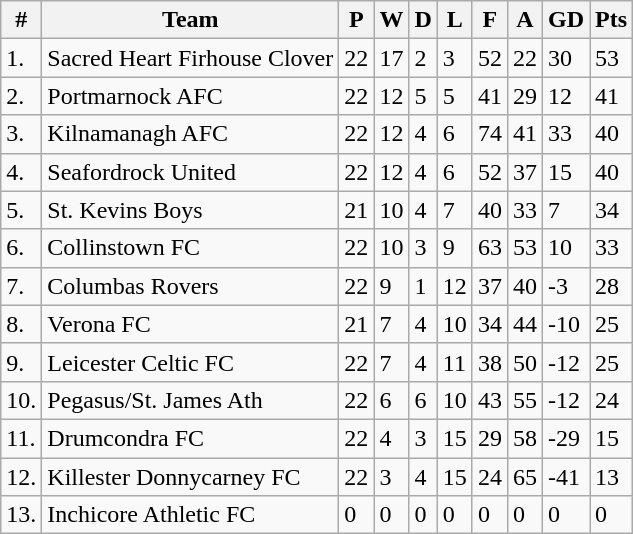<table class="wikitable">
<tr>
<th>#</th>
<th>Team</th>
<th>P</th>
<th>W</th>
<th>D</th>
<th>L</th>
<th>F</th>
<th>A</th>
<th>GD</th>
<th>Pts</th>
</tr>
<tr>
<td>1.</td>
<td>Sacred Heart Firhouse Clover</td>
<td>22</td>
<td>17</td>
<td>2</td>
<td>3</td>
<td>52</td>
<td>22</td>
<td>30</td>
<td>53</td>
</tr>
<tr>
<td>2.</td>
<td>Portmarnock AFC</td>
<td>22</td>
<td>12</td>
<td>5</td>
<td>5</td>
<td>41</td>
<td>29</td>
<td>12</td>
<td>41</td>
</tr>
<tr>
<td>3.</td>
<td>Kilnamanagh AFC</td>
<td>22</td>
<td>12</td>
<td>4</td>
<td>6</td>
<td>74</td>
<td>41</td>
<td>33</td>
<td>40</td>
</tr>
<tr>
<td>4.</td>
<td>Seafordrock United</td>
<td>22</td>
<td>12</td>
<td>4</td>
<td>6</td>
<td>52</td>
<td>37</td>
<td>15</td>
<td>40</td>
</tr>
<tr>
<td>5.</td>
<td>St. Kevins Boys</td>
<td>21</td>
<td>10</td>
<td>4</td>
<td>7</td>
<td>40</td>
<td>33</td>
<td>7</td>
<td>34</td>
</tr>
<tr>
<td>6.</td>
<td>Collinstown FC</td>
<td>22</td>
<td>10</td>
<td>3</td>
<td>9</td>
<td>63</td>
<td>53</td>
<td>10</td>
<td>33</td>
</tr>
<tr>
<td>7.</td>
<td>Columbas Rovers</td>
<td>22</td>
<td>9</td>
<td>1</td>
<td>12</td>
<td>37</td>
<td>40</td>
<td>-3</td>
<td>28</td>
</tr>
<tr>
<td>8.</td>
<td>Verona FC</td>
<td>21</td>
<td>7</td>
<td>4</td>
<td>10</td>
<td>34</td>
<td>44</td>
<td>-10</td>
<td>25</td>
</tr>
<tr>
<td>9.</td>
<td>Leicester Celtic FC</td>
<td>22</td>
<td>7</td>
<td>4</td>
<td>11</td>
<td>38</td>
<td>50</td>
<td>-12</td>
<td>25</td>
</tr>
<tr>
<td>10.</td>
<td>Pegasus/St. James Ath</td>
<td>22</td>
<td>6</td>
<td>6</td>
<td>10</td>
<td>43</td>
<td>55</td>
<td>-12</td>
<td>24</td>
</tr>
<tr>
<td>11.</td>
<td>Drumcondra FC</td>
<td>22</td>
<td>4</td>
<td>3</td>
<td>15</td>
<td>29</td>
<td>58</td>
<td>-29</td>
<td>15</td>
</tr>
<tr>
<td>12.</td>
<td>Killester Donnycarney FC</td>
<td>22</td>
<td>3</td>
<td>4</td>
<td>15</td>
<td>24</td>
<td>65</td>
<td>-41</td>
<td>13</td>
</tr>
<tr>
<td>13.</td>
<td>Inchicore Athletic FC</td>
<td>0</td>
<td>0</td>
<td>0</td>
<td>0</td>
<td>0</td>
<td>0</td>
<td>0</td>
<td>0</td>
</tr>
</table>
